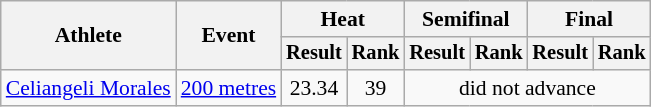<table class="wikitable" style="font-size:90%">
<tr>
<th rowspan="2">Athlete</th>
<th rowspan="2">Event</th>
<th colspan="2">Heat</th>
<th colspan="2">Semifinal</th>
<th colspan="2">Final</th>
</tr>
<tr style="font-size:95%">
<th>Result</th>
<th>Rank</th>
<th>Result</th>
<th>Rank</th>
<th>Result</th>
<th>Rank</th>
</tr>
<tr style=text-align:center>
<td style=text-align:left><a href='#'>Celiangeli Morales</a></td>
<td style=text-align:left><a href='#'>200 metres</a></td>
<td>23.34</td>
<td>39</td>
<td colspan=4>did not advance</td>
</tr>
</table>
